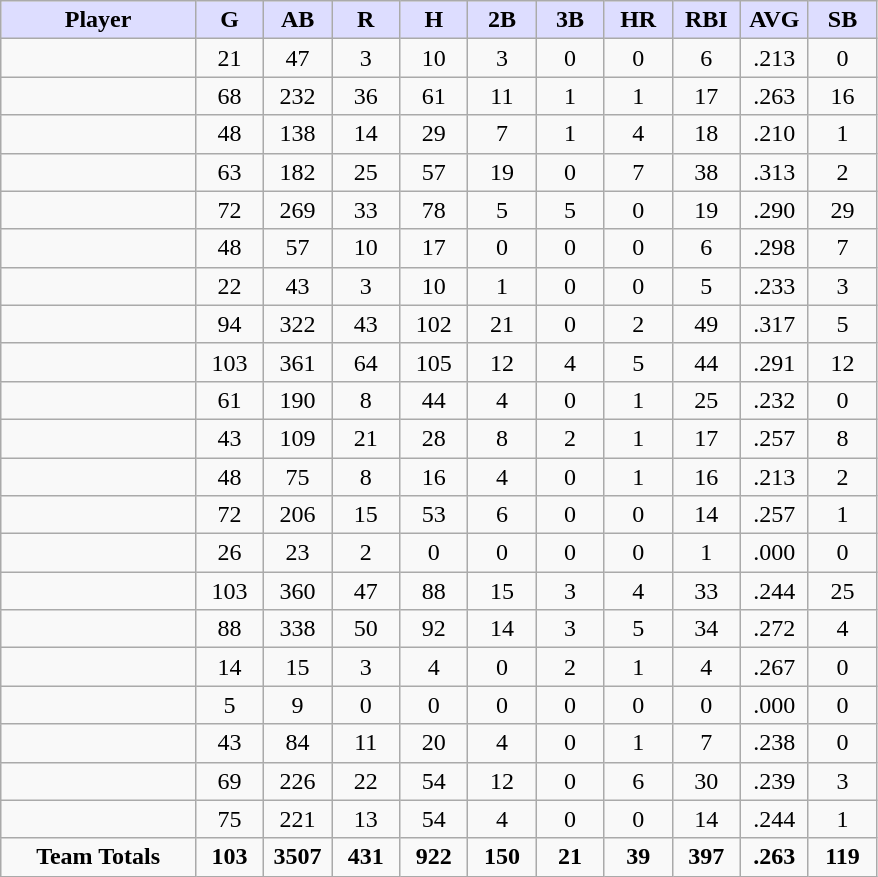<table class="wikitable" style="text-align:center;">
<tr>
<th style="background:#ddf; width:20%;"><strong>Player</strong></th>
<th style="background:#ddf; width:7%;"><strong>G</strong></th>
<th style="background:#ddf; width:7%;"><strong>AB</strong></th>
<th style="background:#ddf; width:7%;"><strong>R</strong></th>
<th style="background:#ddf; width:7%;"><strong>H</strong></th>
<th style="background:#ddf; width:7%;"><strong>2B</strong></th>
<th style="background:#ddf; width:7%;"><strong>3B</strong></th>
<th style="background:#ddf; width:7%;"><strong>HR</strong></th>
<th style="background:#ddf; width:7%;"><strong>RBI</strong></th>
<th style="background:#ddf; width:7%;"><strong>AVG</strong></th>
<th style="background:#ddf; width:7%;"><strong>SB</strong></th>
</tr>
<tr>
<td align=left></td>
<td>21</td>
<td>47</td>
<td>3</td>
<td>10</td>
<td>3</td>
<td>0</td>
<td>0</td>
<td>6</td>
<td>.213</td>
<td>0</td>
</tr>
<tr>
<td align=left></td>
<td>68</td>
<td>232</td>
<td>36</td>
<td>61</td>
<td>11</td>
<td>1</td>
<td>1</td>
<td>17</td>
<td>.263</td>
<td>16</td>
</tr>
<tr>
<td align=left></td>
<td>48</td>
<td>138</td>
<td>14</td>
<td>29</td>
<td>7</td>
<td>1</td>
<td>4</td>
<td>18</td>
<td>.210</td>
<td>1</td>
</tr>
<tr>
<td align=left></td>
<td>63</td>
<td>182</td>
<td>25</td>
<td>57</td>
<td>19</td>
<td>0</td>
<td>7</td>
<td>38</td>
<td>.313</td>
<td>2</td>
</tr>
<tr>
<td align=left></td>
<td>72</td>
<td>269</td>
<td>33</td>
<td>78</td>
<td>5</td>
<td>5</td>
<td>0</td>
<td>19</td>
<td>.290</td>
<td>29</td>
</tr>
<tr>
<td align=left></td>
<td>48</td>
<td>57</td>
<td>10</td>
<td>17</td>
<td>0</td>
<td>0</td>
<td>0</td>
<td>6</td>
<td>.298</td>
<td>7</td>
</tr>
<tr>
<td align=left></td>
<td>22</td>
<td>43</td>
<td>3</td>
<td>10</td>
<td>1</td>
<td>0</td>
<td>0</td>
<td>5</td>
<td>.233</td>
<td>3</td>
</tr>
<tr>
<td align=left></td>
<td>94</td>
<td>322</td>
<td>43</td>
<td>102</td>
<td>21</td>
<td>0</td>
<td>2</td>
<td>49</td>
<td>.317</td>
<td>5</td>
</tr>
<tr>
<td align=left></td>
<td>103</td>
<td>361</td>
<td>64</td>
<td>105</td>
<td>12</td>
<td>4</td>
<td>5</td>
<td>44</td>
<td>.291</td>
<td>12</td>
</tr>
<tr>
<td align=left></td>
<td>61</td>
<td>190</td>
<td>8</td>
<td>44</td>
<td>4</td>
<td>0</td>
<td>1</td>
<td>25</td>
<td>.232</td>
<td>0</td>
</tr>
<tr>
<td align=left></td>
<td>43</td>
<td>109</td>
<td>21</td>
<td>28</td>
<td>8</td>
<td>2</td>
<td>1</td>
<td>17</td>
<td>.257</td>
<td>8</td>
</tr>
<tr>
<td align=left></td>
<td>48</td>
<td>75</td>
<td>8</td>
<td>16</td>
<td>4</td>
<td>0</td>
<td>1</td>
<td>16</td>
<td>.213</td>
<td>2</td>
</tr>
<tr>
<td align=left></td>
<td>72</td>
<td>206</td>
<td>15</td>
<td>53</td>
<td>6</td>
<td>0</td>
<td>0</td>
<td>14</td>
<td>.257</td>
<td>1</td>
</tr>
<tr>
<td align=left></td>
<td>26</td>
<td>23</td>
<td>2</td>
<td>0</td>
<td>0</td>
<td>0</td>
<td>0</td>
<td>1</td>
<td>.000</td>
<td>0</td>
</tr>
<tr>
<td align=left></td>
<td>103</td>
<td>360</td>
<td>47</td>
<td>88</td>
<td>15</td>
<td>3</td>
<td>4</td>
<td>33</td>
<td>.244</td>
<td>25</td>
</tr>
<tr>
<td align=left></td>
<td>88</td>
<td>338</td>
<td>50</td>
<td>92</td>
<td>14</td>
<td>3</td>
<td>5</td>
<td>34</td>
<td>.272</td>
<td>4</td>
</tr>
<tr>
<td align=left></td>
<td>14</td>
<td>15</td>
<td>3</td>
<td>4</td>
<td>0</td>
<td>2</td>
<td>1</td>
<td>4</td>
<td>.267</td>
<td>0</td>
</tr>
<tr>
<td align=left></td>
<td>5</td>
<td>9</td>
<td>0</td>
<td>0</td>
<td>0</td>
<td>0</td>
<td>0</td>
<td>0</td>
<td>.000</td>
<td>0</td>
</tr>
<tr>
<td align=left></td>
<td>43</td>
<td>84</td>
<td>11</td>
<td>20</td>
<td>4</td>
<td>0</td>
<td>1</td>
<td>7</td>
<td>.238</td>
<td>0</td>
</tr>
<tr>
<td align=left></td>
<td>69</td>
<td>226</td>
<td>22</td>
<td>54</td>
<td>12</td>
<td>0</td>
<td>6</td>
<td>30</td>
<td>.239</td>
<td>3</td>
</tr>
<tr>
<td align=left></td>
<td>75</td>
<td>221</td>
<td>13</td>
<td>54</td>
<td>4</td>
<td>0</td>
<td>0</td>
<td>14</td>
<td>.244</td>
<td>1</td>
</tr>
<tr class="sortbottom">
<td><strong>Team Totals</strong></td>
<td><strong>103</strong></td>
<td><strong>3507</strong></td>
<td><strong>431</strong></td>
<td><strong>922</strong></td>
<td><strong>150</strong></td>
<td><strong>21</strong></td>
<td><strong>39</strong></td>
<td><strong>397</strong></td>
<td><strong>.263</strong></td>
<td><strong>119</strong></td>
</tr>
</table>
